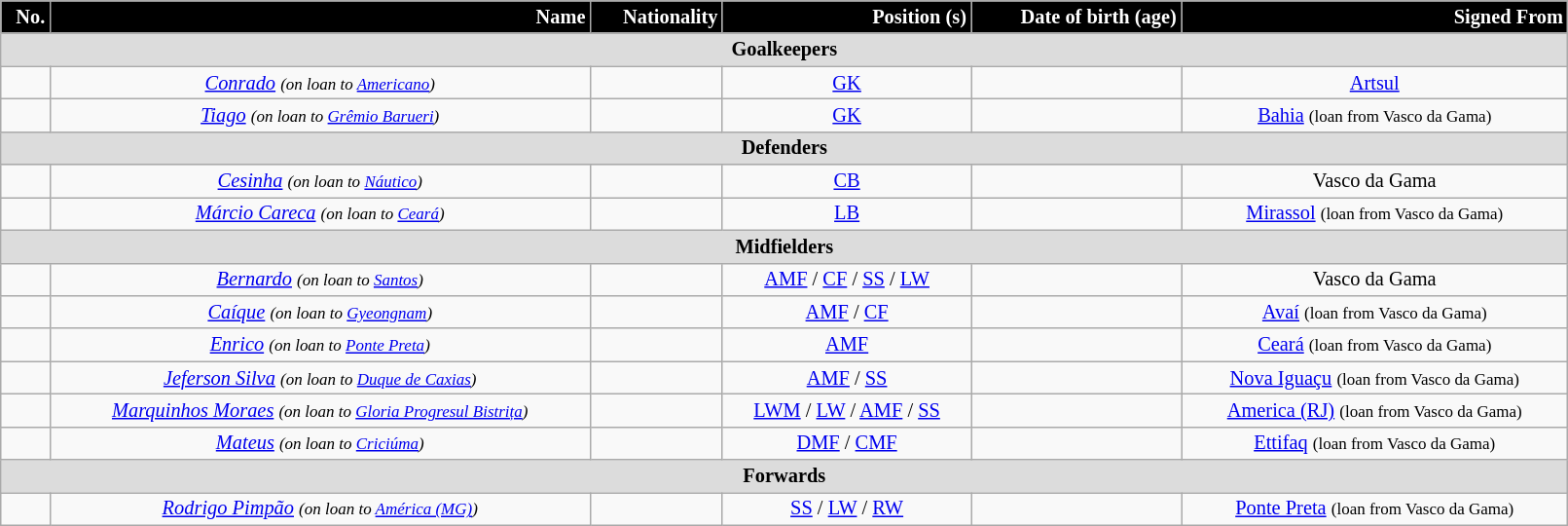<table class="wikitable" style="text-align:center; font-size:85%; width:85%;">
<tr>
<th style="background:black; color:white; text-align:right;">No.</th>
<th style="background:black; color:white; text-align:right;">Name</th>
<th style="background:black; color:white; text-align:right;">Nationality</th>
<th style="background:black; color:white; text-align:right;">Position (s)</th>
<th style="background:black; color:white; text-align:right;">Date of birth (age)</th>
<th style="background:black; color:white; text-align:right;">Signed From</th>
</tr>
<tr>
<th colspan="6" style="background:#dcdcdc; text-align:center;">Goalkeepers</th>
</tr>
<tr>
<td></td>
<td><em><a href='#'>Conrado</a> <small>(on loan to <a href='#'>Americano</a>)</small></em></td>
<td></td>
<td><a href='#'>GK</a></td>
<td></td>
<td> <a href='#'>Artsul</a></td>
</tr>
<tr>
<td></td>
<td><em><a href='#'>Tiago</a> <small>(on loan to <a href='#'>Grêmio Barueri</a>)</small></em></td>
<td></td>
<td><a href='#'>GK</a></td>
<td></td>
<td> <a href='#'>Bahia</a> <small>(loan from Vasco da Gama)</small></td>
</tr>
<tr>
<th colspan="6" style="background:#dcdcdc; text-align:center;">Defenders</th>
</tr>
<tr>
<td></td>
<td><em><a href='#'>Cesinha</a> <small>(on loan to <a href='#'>Náutico</a>)</small></em></td>
<td></td>
<td><a href='#'>CB</a></td>
<td></td>
<td> Vasco da Gama</td>
</tr>
<tr>
<td></td>
<td><em><a href='#'>Márcio Careca</a> <small>(on loan to <a href='#'>Ceará</a>)</small></em></td>
<td></td>
<td><a href='#'>LB</a></td>
<td></td>
<td> <a href='#'>Mirassol</a> <small>(loan from Vasco da Gama)</small></td>
</tr>
<tr>
<th colspan="7" style="background:#dcdcdc; text-align:center;">Midfielders</th>
</tr>
<tr>
<td></td>
<td><em><a href='#'>Bernardo</a> <small>(on loan to <a href='#'>Santos</a>)</small></em></td>
<td></td>
<td><a href='#'>AMF</a> / <a href='#'>CF</a> / <a href='#'>SS</a> / <a href='#'>LW</a></td>
<td></td>
<td> Vasco da Gama</td>
</tr>
<tr>
<td></td>
<td><em><a href='#'>Caíque</a> <small>(on loan to <a href='#'>Gyeongnam</a>)</small></em></td>
<td></td>
<td><a href='#'>AMF</a> / <a href='#'>CF</a></td>
<td></td>
<td> <a href='#'>Avaí</a> <small>(loan from Vasco da Gama)</small></td>
</tr>
<tr>
<td></td>
<td><em><a href='#'>Enrico</a> <small>(on loan to <a href='#'>Ponte Preta</a>)</small></em></td>
<td></td>
<td><a href='#'>AMF</a></td>
<td></td>
<td> <a href='#'>Ceará</a> <small>(loan from Vasco da Gama)</small></td>
</tr>
<tr>
<td></td>
<td><em><a href='#'>Jeferson Silva</a> <small>(on loan to <a href='#'>Duque de Caxias</a>)</small></em></td>
<td></td>
<td><a href='#'>AMF</a> / <a href='#'>SS</a></td>
<td></td>
<td> <a href='#'>Nova Iguaçu</a> <small>(loan from Vasco da Gama)</small></td>
</tr>
<tr>
<td></td>
<td><em><a href='#'>Marquinhos Moraes</a> <small>(on loan to <a href='#'>Gloria Progresul Bistrița</a>)</small></em></td>
<td></td>
<td><a href='#'>LWM</a> / <a href='#'>LW</a> / <a href='#'>AMF</a> / <a href='#'>SS</a></td>
<td></td>
<td> <a href='#'>America (RJ)</a> <small>(loan from Vasco da Gama)</small></td>
</tr>
<tr>
<td></td>
<td><em><a href='#'>Mateus</a> <small>(on loan to <a href='#'>Criciúma</a>)</small></em></td>
<td></td>
<td><a href='#'>DMF</a> / <a href='#'>CMF</a></td>
<td></td>
<td> <a href='#'>Ettifaq</a> <small>(loan from Vasco da Gama)</small></td>
</tr>
<tr>
<th colspan="11" style="background:#dcdcdc; text-align:center;">Forwards</th>
</tr>
<tr>
<td></td>
<td><em><a href='#'>Rodrigo Pimpão</a> <small>(on loan to <a href='#'>América (MG)</a>)</small></em></td>
<td></td>
<td><a href='#'>SS</a> / <a href='#'>LW</a> / <a href='#'>RW</a></td>
<td></td>
<td> <a href='#'>Ponte Preta</a> <small>(loan from Vasco da Gama)</small></td>
</tr>
</table>
